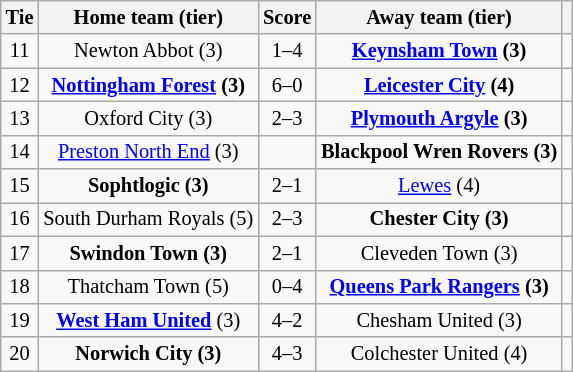<table class="wikitable" style="text-align:center; font-size:85%">
<tr>
<th>Tie</th>
<th>Home team (tier)</th>
<th>Score</th>
<th>Away team (tier)</th>
<th></th>
</tr>
<tr>
<td>11</td>
<td>Newton Abbot (3)</td>
<td>1–4</td>
<td><strong><a href='#'>Keynsham Town</a> (3)</strong></td>
<td></td>
</tr>
<tr>
<td>12</td>
<td><strong><a href='#'>Nottingham Forest</a> (3)</strong></td>
<td>6–0</td>
<td><strong><a href='#'>Leicester City</a> (4)</strong></td>
<td></td>
</tr>
<tr>
<td>13</td>
<td>Oxford City (3)</td>
<td>2–3</td>
<td><strong><a href='#'>Plymouth Argyle</a> (3)</strong></td>
<td></td>
</tr>
<tr>
<td>14</td>
<td><a href='#'>Preston North End</a> (3)</td>
<td></td>
<td><strong>Blackpool Wren Rovers (3)</strong></td>
<td></td>
</tr>
<tr>
<td>15</td>
<td><strong>Sophtlogic (3)</strong></td>
<td>2–1</td>
<td><a href='#'>Lewes</a> (4)</td>
<td></td>
</tr>
<tr>
<td>16</td>
<td>South Durham Royals (5)</td>
<td>2–3</td>
<td><strong>Chester City (3)</strong></td>
<td></td>
</tr>
<tr>
<td>17</td>
<td><strong>Swindon Town (3)</strong></td>
<td>2–1</td>
<td>Cleveden Town (3)</td>
<td></td>
</tr>
<tr>
<td>18</td>
<td>Thatcham Town (5)</td>
<td>0–4</td>
<td><strong><a href='#'>Queens Park Rangers</a> (3)</strong></td>
<td></td>
</tr>
<tr>
<td>19</td>
<td><strong><a href='#'>West Ham United</a></strong> (3)</td>
<td>4–2</td>
<td>Chesham United (3)</td>
<td></td>
</tr>
<tr>
<td>20</td>
<td><strong>Norwich City (3)</strong></td>
<td>4–3</td>
<td>Colchester United (4)</td>
<td></td>
</tr>
</table>
